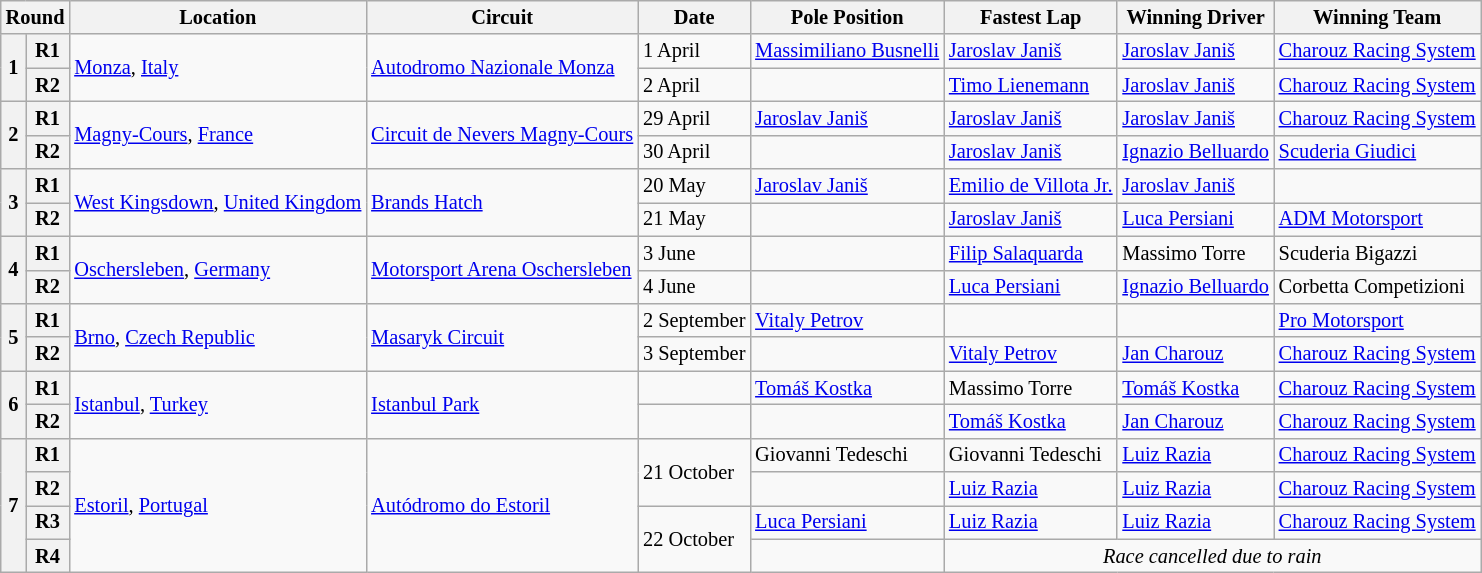<table class="wikitable" style="font-size: 85%">
<tr>
<th colspan=2>Round</th>
<th>Location</th>
<th>Circuit</th>
<th>Date</th>
<th>Pole Position</th>
<th>Fastest Lap</th>
<th>Winning Driver</th>
<th>Winning Team</th>
</tr>
<tr>
<th rowspan=2>1</th>
<th>R1</th>
<td rowspan=2> <a href='#'>Monza</a>, <a href='#'>Italy</a></td>
<td rowspan=2><a href='#'>Autodromo Nazionale Monza</a></td>
<td>1 April</td>
<td> <a href='#'>Massimiliano Busnelli</a></td>
<td> <a href='#'>Jaroslav Janiš</a></td>
<td> <a href='#'>Jaroslav Janiš</a></td>
<td> <a href='#'>Charouz Racing System</a></td>
</tr>
<tr>
<th>R2</th>
<td>2 April</td>
<td></td>
<td> <a href='#'>Timo Lienemann</a></td>
<td> <a href='#'>Jaroslav Janiš</a></td>
<td> <a href='#'>Charouz Racing System</a></td>
</tr>
<tr>
<th rowspan=2>2</th>
<th>R1</th>
<td rowspan=2> <a href='#'>Magny-Cours</a>, <a href='#'>France</a></td>
<td rowspan=2><a href='#'>Circuit de Nevers Magny-Cours</a></td>
<td>29 April</td>
<td> <a href='#'>Jaroslav Janiš</a></td>
<td> <a href='#'>Jaroslav Janiš</a></td>
<td> <a href='#'>Jaroslav Janiš</a></td>
<td> <a href='#'>Charouz Racing System</a></td>
</tr>
<tr>
<th>R2</th>
<td>30 April</td>
<td></td>
<td> <a href='#'>Jaroslav Janiš</a></td>
<td> <a href='#'>Ignazio Belluardo</a></td>
<td> <a href='#'>Scuderia Giudici</a></td>
</tr>
<tr>
<th rowspan=2>3</th>
<th>R1</th>
<td rowspan=2 nowrap> <a href='#'>West Kingsdown</a>, <a href='#'>United Kingdom</a></td>
<td rowspan=2><a href='#'>Brands Hatch</a></td>
<td>20 May</td>
<td> <a href='#'>Jaroslav Janiš</a></td>
<td> <a href='#'>Emilio de Villota Jr.</a></td>
<td> <a href='#'>Jaroslav Janiš</a></td>
<td></td>
</tr>
<tr>
<th>R2</th>
<td>21 May</td>
<td></td>
<td> <a href='#'>Jaroslav Janiš</a></td>
<td> <a href='#'>Luca Persiani</a></td>
<td> <a href='#'>ADM Motorsport</a></td>
</tr>
<tr>
<th rowspan=2>4</th>
<th>R1</th>
<td rowspan=2> <a href='#'>Oschersleben</a>, <a href='#'>Germany</a></td>
<td rowspan=2 nowrap><a href='#'>Motorsport Arena Oschersleben</a></td>
<td>3 June</td>
<td></td>
<td> <a href='#'>Filip Salaquarda</a></td>
<td> Massimo Torre</td>
<td> Scuderia Bigazzi</td>
</tr>
<tr>
<th>R2</th>
<td>4 June</td>
<td></td>
<td> <a href='#'>Luca Persiani</a></td>
<td> <a href='#'>Ignazio Belluardo</a></td>
<td> Corbetta Competizioni</td>
</tr>
<tr>
<th rowspan=2>5</th>
<th>R1</th>
<td rowspan=2> <a href='#'>Brno</a>, <a href='#'>Czech Republic</a></td>
<td rowspan=2><a href='#'>Masaryk Circuit</a></td>
<td>2 September</td>
<td> <a href='#'>Vitaly Petrov</a></td>
<td></td>
<td></td>
<td> <a href='#'>Pro Motorsport</a></td>
</tr>
<tr>
<th>R2</th>
<td>3 September</td>
<td></td>
<td> <a href='#'>Vitaly Petrov</a></td>
<td> <a href='#'>Jan Charouz</a></td>
<td> <a href='#'>Charouz Racing System</a></td>
</tr>
<tr>
<th rowspan=2>6</th>
<th>R1</th>
<td rowspan=2> <a href='#'>Istanbul</a>, <a href='#'>Turkey</a></td>
<td rowspan=2><a href='#'>Istanbul Park</a></td>
<td></td>
<td> <a href='#'>Tomáš Kostka</a></td>
<td> Massimo Torre</td>
<td> <a href='#'>Tomáš Kostka</a></td>
<td> <a href='#'>Charouz Racing System</a></td>
</tr>
<tr>
<th>R2</th>
<td></td>
<td></td>
<td> <a href='#'>Tomáš Kostka</a></td>
<td> <a href='#'>Jan Charouz</a></td>
<td> <a href='#'>Charouz Racing System</a></td>
</tr>
<tr>
<th rowspan=4>7</th>
<th>R1</th>
<td rowspan=4> <a href='#'>Estoril</a>, <a href='#'>Portugal</a></td>
<td rowspan=4><a href='#'>Autódromo do Estoril</a></td>
<td rowspan=2>21 October</td>
<td> Giovanni Tedeschi</td>
<td> Giovanni Tedeschi</td>
<td> <a href='#'>Luiz Razia</a></td>
<td> <a href='#'>Charouz Racing System</a></td>
</tr>
<tr>
<th>R2</th>
<td></td>
<td> <a href='#'>Luiz Razia</a></td>
<td> <a href='#'>Luiz Razia</a></td>
<td> <a href='#'>Charouz Racing System</a></td>
</tr>
<tr>
<th>R3</th>
<td rowspan=2>22 October</td>
<td> <a href='#'>Luca Persiani</a></td>
<td> <a href='#'>Luiz Razia</a></td>
<td> <a href='#'>Luiz Razia</a></td>
<td> <a href='#'>Charouz Racing System</a></td>
</tr>
<tr>
<th>R4</th>
<td></td>
<td align="center" colspan=3><em>Race cancelled due to rain</em></td>
</tr>
</table>
